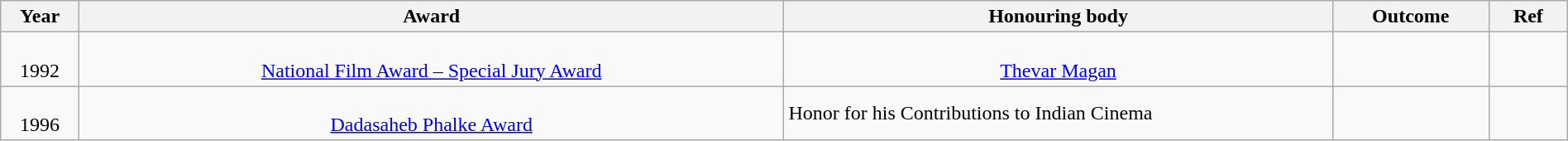<table class="wikitable sortable" style="width:100%;">
<tr>
<th width="5%">Year</th>
<th style="width:45%;">Award</th>
<th style="width:35%;">Honouring body</th>
<th style="width:10%;">Outcome</th>
<th style="width:5%;">Ref</th>
</tr>
<tr>
<td style="text-align:center;"><br>1992</td>
<td style="text-align:center;"><br><a href='#'>National Film Award – Special Jury Award</a></td>
<td style="text-align:center;"><br><a href='#'>Thevar Magan</a></td>
<td></td>
<td><em></em></td>
</tr>
<tr>
<td style="text-align:center;"><br>1996</td>
<td style="text-align:center;"><br><a href='#'>Dadasaheb Phalke Award</a></td>
<td>Honor for his Contributions to Indian Cinema</td>
<td></td>
<td></td>
</tr>
</table>
